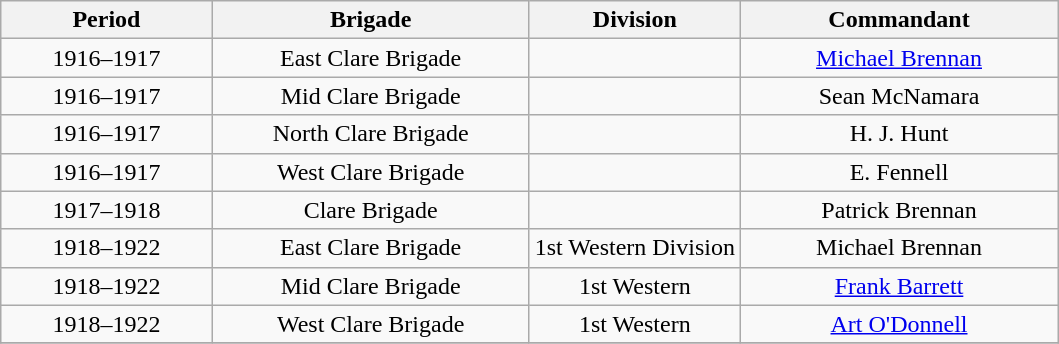<table class="wikitable sortable" style="text-align:right">
<tr>
<th width=20%>Period</th>
<th width=30%>Brigade</th>
<th width=20%>Division</th>
<th width=30%>Commandant</th>
</tr>
<tr>
<td align="center">1916–1917</td>
<td align="center">East Clare Brigade</td>
<td align="center"></td>
<td align="center"><a href='#'>Michael Brennan</a></td>
</tr>
<tr>
<td align="center">1916–1917</td>
<td align="center">Mid Clare Brigade</td>
<td align="center"></td>
<td align="center">Sean McNamara</td>
</tr>
<tr>
<td align="center">1916–1917</td>
<td align="center">North Clare Brigade</td>
<td align="center"></td>
<td align="center">H. J. Hunt</td>
</tr>
<tr>
<td align="center">1916–1917</td>
<td align="center">West Clare Brigade</td>
<td align="center"></td>
<td align="center">E. Fennell</td>
</tr>
<tr>
<td align="center">1917–1918</td>
<td align="center">Clare Brigade</td>
<td align="center"></td>
<td align="center">Patrick Brennan</td>
</tr>
<tr>
<td align="center">1918–1922</td>
<td align="center">East Clare Brigade</td>
<td align="center">1st Western Division</td>
<td align="center">Michael Brennan</td>
</tr>
<tr>
<td align="center">1918–1922</td>
<td align="center">Mid Clare Brigade</td>
<td align="center">1st Western</td>
<td align="center"><a href='#'>Frank Barrett</a></td>
</tr>
<tr>
<td align="center">1918–1922</td>
<td align="center">West Clare Brigade</td>
<td align="center">1st Western</td>
<td align="center"><a href='#'>Art O'Donnell</a></td>
</tr>
<tr>
</tr>
</table>
